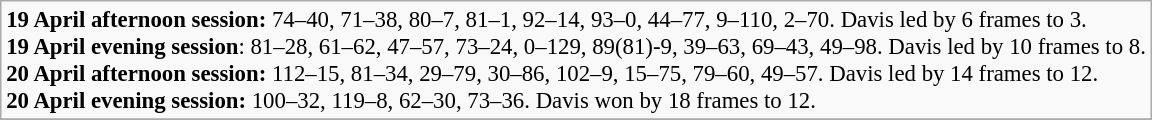<table class="wikitable"  style="font-size: 95%; margin: 1em auto 1em auto;">
<tr>
<td><strong>19 April afternoon session:</strong> 74–40, 71–38, 80–7, 81–1, 92–14, 93–0, 44–77, 9–110, 2–70. Davis led by 6 frames to 3.<br><strong>19 April evening session</strong>: 81–28, 61–62, 47–57, 73–24, 0–129, 89(81)-9, 39–63, 69–43, 49–98. Davis led by 10 frames to 8.<br><strong>20 April afternoon session:</strong> 112–15, 81–34, 29–79, 30–86, 102–9, 15–75, 79–60, 49–57. Davis led by 14 frames to 12.<br><strong>20 April evening session:</strong> 100–32, 119–8, 62–30, 73–36. Davis won by 18 frames to 12.</td>
</tr>
<tr>
</tr>
</table>
